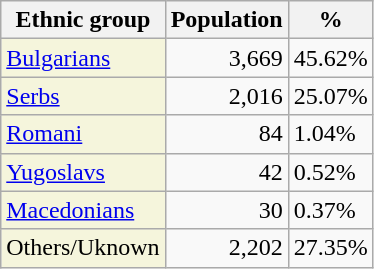<table class="wikitable">
<tr>
<th>Ethnic group</th>
<th>Population</th>
<th>%</th>
</tr>
<tr>
<td style="background:#F5F5DC;"><a href='#'>Bulgarians</a></td>
<td align="right">3,669</td>
<td>45.62%</td>
</tr>
<tr>
<td style="background:#F5F5DC;"><a href='#'>Serbs</a></td>
<td align="right">2,016</td>
<td>25.07%</td>
</tr>
<tr>
<td style="background:#F5F5DC;"><a href='#'>Romani</a></td>
<td align="right">84</td>
<td>1.04%</td>
</tr>
<tr>
<td style="background:#F5F5DC;"><a href='#'>Yugoslavs</a></td>
<td align="right">42</td>
<td>0.52%</td>
</tr>
<tr>
<td style="background:#F5F5DC;"><a href='#'>Macedonians</a></td>
<td align="right">30</td>
<td>0.37%</td>
</tr>
<tr>
<td style="background:#F5F5DC;">Others/Uknown</td>
<td align="right">2,202</td>
<td>27.35%</td>
</tr>
</table>
